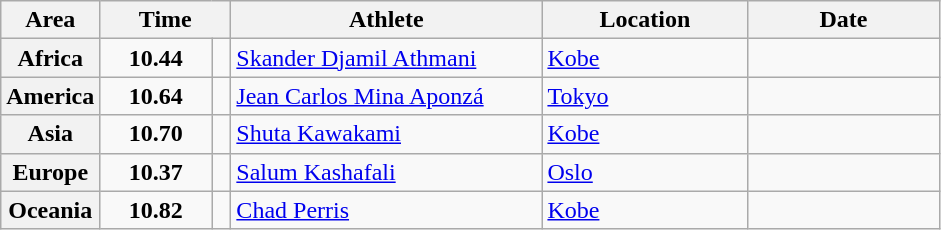<table class="wikitable">
<tr>
<th width="45">Area</th>
<th width="80" colspan="2">Time</th>
<th width="200">Athlete</th>
<th width="130">Location</th>
<th width="120">Date</th>
</tr>
<tr>
<th>Africa</th>
<td align="center"><strong>10.44</strong></td>
<td align="center"></td>
<td> <a href='#'>Skander Djamil Athmani</a></td>
<td> <a href='#'>Kobe</a></td>
<td align="right"></td>
</tr>
<tr>
<th>America</th>
<td align="center"><strong>10.64</strong></td>
<td align="center"></td>
<td> <a href='#'>Jean Carlos Mina Aponzá</a></td>
<td> <a href='#'>Tokyo</a></td>
<td align="right"></td>
</tr>
<tr>
<th>Asia</th>
<td align="center"><strong>10.70</strong></td>
<td align="center"></td>
<td> <a href='#'>Shuta Kawakami</a></td>
<td> <a href='#'>Kobe</a></td>
<td align="right"></td>
</tr>
<tr>
<th>Europe</th>
<td align="center"><strong>10.37</strong></td>
<td align="center"><strong></strong></td>
<td> <a href='#'>Salum Kashafali</a></td>
<td> <a href='#'>Oslo</a></td>
<td align="right"></td>
</tr>
<tr>
<th>Oceania</th>
<td align="center"><strong>10.82</strong></td>
<td align="center"></td>
<td> <a href='#'>Chad Perris</a></td>
<td> <a href='#'>Kobe</a></td>
<td align="right"></td>
</tr>
</table>
